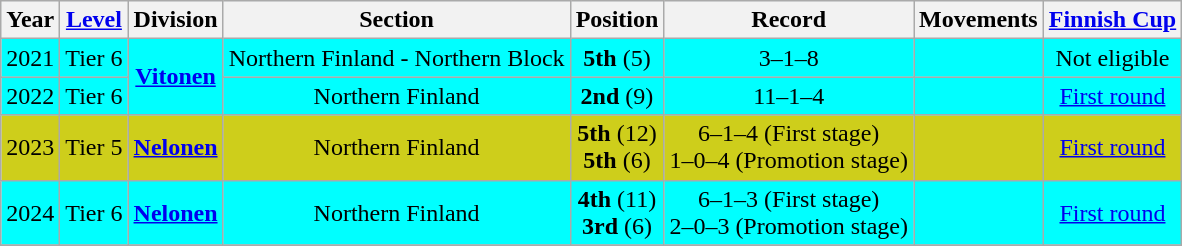<table class="wikitable" style="text-align: center;">
<tr style="background:#f0f6fa;">
<th><strong>Year</strong></th>
<th><strong><a href='#'>Level</a></strong></th>
<th><strong>Division</strong></th>
<th><strong>Section</strong></th>
<th><strong>Position</strong></th>
<th><strong>Record</strong></th>
<th><strong>Movements</strong></th>
<th><a href='#'>Finnish Cup</a></th>
</tr>
<tr>
<td style="background:#00FFFF;">2021</td>
<td style="background:#00FFFF;">Tier 6</td>
<td rowspan=2 style="background:#00FFFF;"><strong><a href='#'>Vitonen</a></strong></td>
<td style="background:#00FFFF;">Northern Finland - Northern Block</td>
<td style="background:#00FFFF;"><strong>5th</strong> (5)</td>
<td style="background:#00FFFF;">3–1–8</td>
<td style="background:#00FFFF;"></td>
<td style="background:#00FFFF;">Not eligible</td>
</tr>
<tr>
<td style="background:#00FFFF;">2022</td>
<td style="background:#00FFFF;">Tier 6</td>
<td style="background:#00FFFF;">Northern Finland</td>
<td style="background:#00FFFF;"><strong>2nd</strong> (9)</td>
<td style="background:#00FFFF;">11–1–4</td>
<td style="background:#00FFFF;"></td>
<td style="background:#00FFFF;"><a href='#'>First round</a></td>
</tr>
<tr>
<td style="background:#CECE1B;">2023</td>
<td style="background:#CECE1B;">Tier 5</td>
<td style="background:#CECE1B;"><strong><a href='#'>Nelonen</a></strong></td>
<td style="background:#CECE1B;">Northern Finland</td>
<td style="background:#CECE1B;"><strong>5th</strong> (12)<br><strong>5th</strong> (6)</td>
<td style="background:#CECE1B;">6–1–4 (First stage)<br>1–0–4 (Promotion stage)</td>
<td style="background:#CECE1B;"></td>
<td style="background:#CECE1B;"><a href='#'>First round</a></td>
</tr>
<tr>
<td style="background:#00FFFF;">2024</td>
<td style="background:#00FFFF;">Tier 6</td>
<td style="background:#00FFFF;"><strong><a href='#'>Nelonen</a></strong></td>
<td style="background:#00FFFF;">Northern Finland</td>
<td style="background:#00FFFF;"><strong>4th</strong> (11)<br><strong>3rd</strong> (6)</td>
<td style="background:#00FFFF;">6–1–3 (First stage)<br>2–0–3 (Promotion stage)</td>
<td style="background:#00FFFF;"></td>
<td style="background:#00FFFF;"><a href='#'>First round</a></td>
</tr>
<tr>
</tr>
</table>
